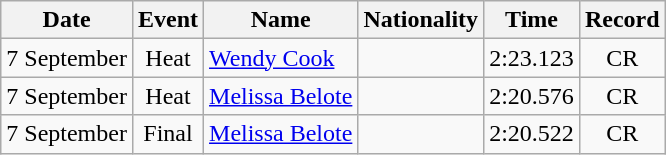<table class=wikitable style=text-align:center>
<tr>
<th>Date</th>
<th>Event</th>
<th>Name</th>
<th>Nationality</th>
<th>Time</th>
<th>Record</th>
</tr>
<tr>
<td>7 September</td>
<td>Heat</td>
<td align=left><a href='#'>Wendy Cook</a></td>
<td align=left></td>
<td>2:23.123</td>
<td>CR</td>
</tr>
<tr>
<td>7 September</td>
<td>Heat</td>
<td align=left><a href='#'>Melissa Belote</a></td>
<td align=left></td>
<td>2:20.576</td>
<td>CR</td>
</tr>
<tr>
<td>7 September</td>
<td>Final</td>
<td align=left><a href='#'>Melissa Belote</a></td>
<td align=left></td>
<td>2:20.522</td>
<td>CR</td>
</tr>
</table>
